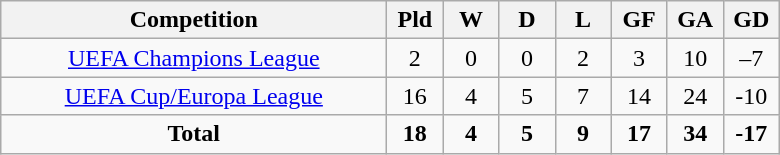<table class="wikitable" style="text-align: center;">
<tr>
<th width="250">Competition</th>
<th width="30">Pld</th>
<th width="30">W</th>
<th width="30">D</th>
<th width="30">L</th>
<th width="30">GF</th>
<th width="30">GA</th>
<th width="30">GD</th>
</tr>
<tr>
<td><a href='#'>UEFA Champions League</a></td>
<td>2</td>
<td>0</td>
<td>0</td>
<td>2</td>
<td>3</td>
<td>10</td>
<td>–7</td>
</tr>
<tr>
<td><a href='#'>UEFA Cup/Europa League</a></td>
<td>16</td>
<td>4</td>
<td>5</td>
<td>7</td>
<td>14</td>
<td>24</td>
<td>-10</td>
</tr>
<tr>
<td><strong>Total</strong></td>
<td><strong>18</strong></td>
<td><strong>4</strong></td>
<td><strong>5</strong></td>
<td><strong>9</strong></td>
<td><strong>17</strong></td>
<td><strong>34</strong></td>
<td><strong>-17</strong></td>
</tr>
</table>
